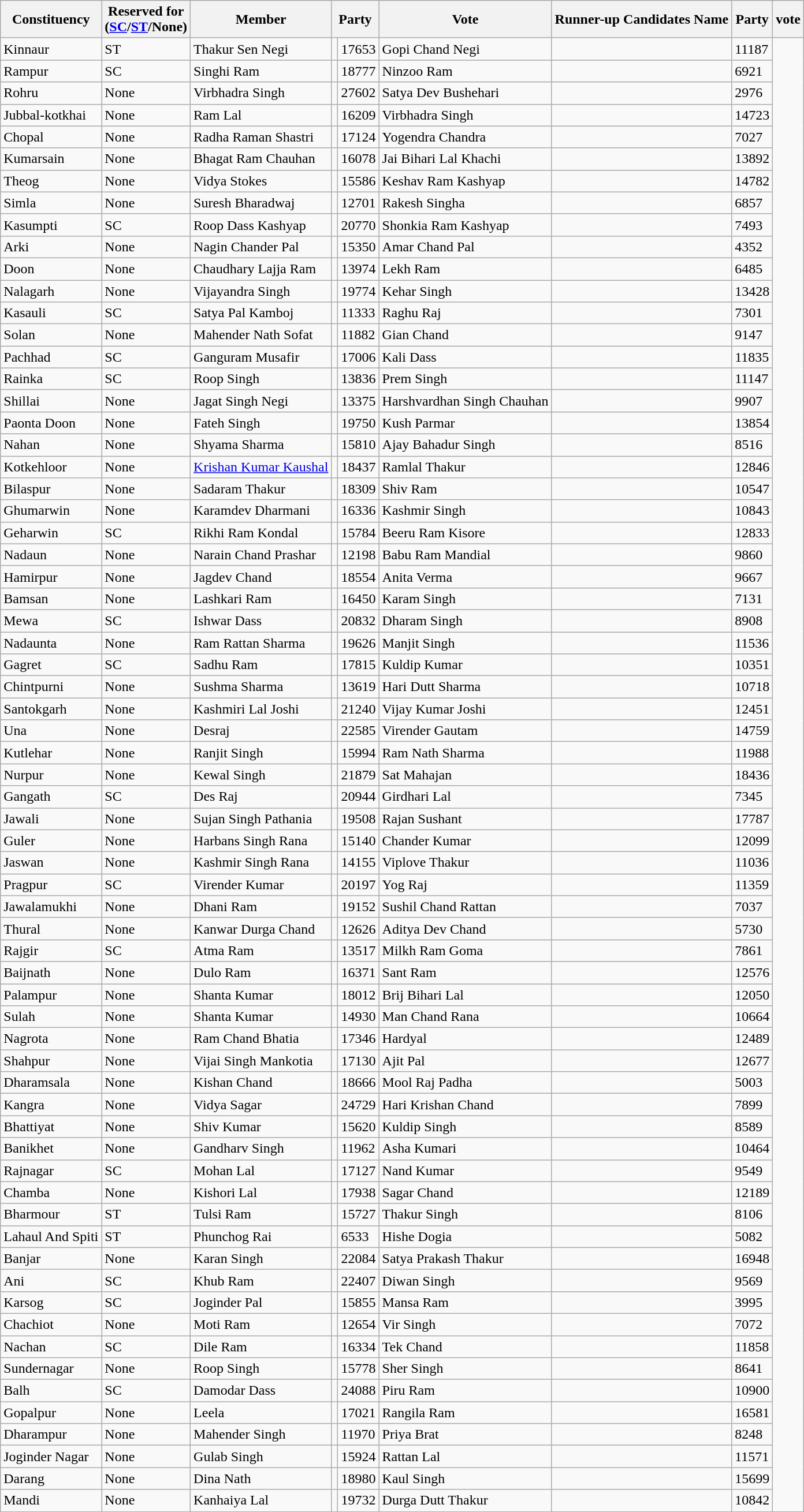<table class="wikitable sortable">
<tr>
<th>Constituency</th>
<th>Reserved for<br>(<a href='#'>SC</a>/<a href='#'>ST</a>/None)</th>
<th>Member</th>
<th colspan=2>Party</th>
<th>Vote</th>
<th>Runner-up Candidates Name</th>
<th colspan="2">Party</th>
<th>vote</th>
</tr>
<tr>
<td>Kinnaur</td>
<td>ST</td>
<td>Thakur Sen Negi</td>
<td></td>
<td>17653</td>
<td>Gopi Chand Negi</td>
<td></td>
<td>11187</td>
</tr>
<tr>
<td>Rampur</td>
<td>SC</td>
<td>Singhi Ram</td>
<td></td>
<td>18777</td>
<td>Ninzoo Ram</td>
<td></td>
<td>6921</td>
</tr>
<tr>
<td>Rohru</td>
<td>None</td>
<td>Virbhadra Singh</td>
<td></td>
<td>27602</td>
<td>Satya Dev Bushehari</td>
<td></td>
<td>2976</td>
</tr>
<tr>
<td>Jubbal-kotkhai</td>
<td>None</td>
<td>Ram Lal</td>
<td></td>
<td>16209</td>
<td>Virbhadra Singh</td>
<td></td>
<td>14723</td>
</tr>
<tr>
<td>Chopal</td>
<td>None</td>
<td>Radha Raman Shastri</td>
<td></td>
<td>17124</td>
<td>Yogendra Chandra</td>
<td></td>
<td>7027</td>
</tr>
<tr>
<td>Kumarsain</td>
<td>None</td>
<td>Bhagat Ram Chauhan</td>
<td></td>
<td>16078</td>
<td>Jai Bihari Lal Khachi</td>
<td></td>
<td>13892</td>
</tr>
<tr>
<td>Theog</td>
<td>None</td>
<td>Vidya Stokes</td>
<td></td>
<td>15586</td>
<td>Keshav Ram Kashyap</td>
<td></td>
<td>14782</td>
</tr>
<tr>
<td>Simla</td>
<td>None</td>
<td>Suresh Bharadwaj</td>
<td></td>
<td>12701</td>
<td>Rakesh Singha</td>
<td></td>
<td>6857</td>
</tr>
<tr>
<td>Kasumpti</td>
<td>SC</td>
<td>Roop Dass Kashyap</td>
<td></td>
<td>20770</td>
<td>Shonkia Ram Kashyap</td>
<td></td>
<td>7493</td>
</tr>
<tr>
<td>Arki</td>
<td>None</td>
<td>Nagin Chander Pal</td>
<td></td>
<td>15350</td>
<td>Amar Chand Pal</td>
<td></td>
<td>4352</td>
</tr>
<tr>
<td>Doon</td>
<td>None</td>
<td>Chaudhary Lajja Ram</td>
<td></td>
<td>13974</td>
<td>Lekh Ram</td>
<td></td>
<td>6485</td>
</tr>
<tr>
<td>Nalagarh</td>
<td>None</td>
<td>Vijayandra Singh</td>
<td></td>
<td>19774</td>
<td>Kehar Singh</td>
<td></td>
<td>13428</td>
</tr>
<tr>
<td>Kasauli</td>
<td>SC</td>
<td>Satya Pal Kamboj</td>
<td></td>
<td>11333</td>
<td>Raghu Raj</td>
<td></td>
<td>7301</td>
</tr>
<tr>
<td>Solan</td>
<td>None</td>
<td>Mahender Nath Sofat</td>
<td></td>
<td>11882</td>
<td>Gian Chand</td>
<td></td>
<td>9147</td>
</tr>
<tr>
<td>Pachhad</td>
<td>SC</td>
<td>Ganguram Musafir</td>
<td></td>
<td>17006</td>
<td>Kali Dass</td>
<td></td>
<td>11835</td>
</tr>
<tr>
<td>Rainka</td>
<td>SC</td>
<td>Roop Singh</td>
<td></td>
<td>13836</td>
<td>Prem Singh</td>
<td></td>
<td>11147</td>
</tr>
<tr>
<td>Shillai</td>
<td>None</td>
<td>Jagat Singh Negi</td>
<td></td>
<td>13375</td>
<td>Harshvardhan Singh Chauhan</td>
<td></td>
<td>9907</td>
</tr>
<tr>
<td>Paonta Doon</td>
<td>None</td>
<td>Fateh Singh</td>
<td></td>
<td>19750</td>
<td>Kush Parmar</td>
<td></td>
<td>13854</td>
</tr>
<tr>
<td>Nahan</td>
<td>None</td>
<td>Shyama Sharma</td>
<td></td>
<td>15810</td>
<td>Ajay Bahadur Singh</td>
<td></td>
<td>8516</td>
</tr>
<tr>
<td>Kotkehloor</td>
<td>None</td>
<td><a href='#'>Krishan Kumar Kaushal</a></td>
<td></td>
<td>18437</td>
<td>Ramlal Thakur</td>
<td></td>
<td>12846</td>
</tr>
<tr>
<td>Bilaspur</td>
<td>None</td>
<td>Sadaram Thakur</td>
<td></td>
<td>18309</td>
<td>Shiv Ram</td>
<td></td>
<td>10547</td>
</tr>
<tr>
<td>Ghumarwin</td>
<td>None</td>
<td>Karamdev Dharmani</td>
<td></td>
<td>16336</td>
<td>Kashmir Singh</td>
<td></td>
<td>10843</td>
</tr>
<tr>
<td>Geharwin</td>
<td>SC</td>
<td>Rikhi Ram Kondal</td>
<td></td>
<td>15784</td>
<td>Beeru Ram Kisore</td>
<td></td>
<td>12833</td>
</tr>
<tr>
<td>Nadaun</td>
<td>None</td>
<td>Narain Chand Prashar</td>
<td></td>
<td>12198</td>
<td>Babu Ram Mandial</td>
<td></td>
<td>9860</td>
</tr>
<tr>
<td>Hamirpur</td>
<td>None</td>
<td>Jagdev Chand</td>
<td></td>
<td>18554</td>
<td>Anita Verma</td>
<td></td>
<td>9667</td>
</tr>
<tr>
<td>Bamsan</td>
<td>None</td>
<td>Lashkari Ram</td>
<td></td>
<td>16450</td>
<td>Karam Singh</td>
<td></td>
<td>7131</td>
</tr>
<tr>
<td>Mewa</td>
<td>SC</td>
<td>Ishwar Dass</td>
<td></td>
<td>20832</td>
<td>Dharam Singh</td>
<td></td>
<td>8908</td>
</tr>
<tr>
<td>Nadaunta</td>
<td>None</td>
<td>Ram Rattan Sharma</td>
<td></td>
<td>19626</td>
<td>Manjit Singh</td>
<td></td>
<td>11536</td>
</tr>
<tr>
<td>Gagret</td>
<td>SC</td>
<td>Sadhu Ram</td>
<td></td>
<td>17815</td>
<td>Kuldip Kumar</td>
<td></td>
<td>10351</td>
</tr>
<tr>
<td>Chintpurni</td>
<td>None</td>
<td>Sushma Sharma</td>
<td></td>
<td>13619</td>
<td>Hari Dutt Sharma</td>
<td></td>
<td>10718</td>
</tr>
<tr>
<td>Santokgarh</td>
<td>None</td>
<td>Kashmiri Lal Joshi</td>
<td></td>
<td>21240</td>
<td>Vijay Kumar Joshi</td>
<td></td>
<td>12451</td>
</tr>
<tr>
<td>Una</td>
<td>None</td>
<td>Desraj</td>
<td></td>
<td>22585</td>
<td>Virender Gautam</td>
<td></td>
<td>14759</td>
</tr>
<tr>
<td>Kutlehar</td>
<td>None</td>
<td>Ranjit Singh</td>
<td></td>
<td>15994</td>
<td>Ram Nath Sharma</td>
<td></td>
<td>11988</td>
</tr>
<tr>
<td>Nurpur</td>
<td>None</td>
<td>Kewal Singh</td>
<td></td>
<td>21879</td>
<td>Sat Mahajan</td>
<td></td>
<td>18436</td>
</tr>
<tr>
<td>Gangath</td>
<td>SC</td>
<td>Des Raj</td>
<td></td>
<td>20944</td>
<td>Girdhari Lal</td>
<td></td>
<td>7345</td>
</tr>
<tr>
<td>Jawali</td>
<td>None</td>
<td>Sujan Singh Pathania</td>
<td></td>
<td>19508</td>
<td>Rajan Sushant</td>
<td></td>
<td>17787</td>
</tr>
<tr>
<td>Guler</td>
<td>None</td>
<td>Harbans Singh Rana</td>
<td></td>
<td>15140</td>
<td>Chander Kumar</td>
<td></td>
<td>12099</td>
</tr>
<tr>
<td>Jaswan</td>
<td>None</td>
<td>Kashmir Singh Rana</td>
<td></td>
<td>14155</td>
<td>Viplove Thakur</td>
<td></td>
<td>11036</td>
</tr>
<tr>
<td>Pragpur</td>
<td>SC</td>
<td>Virender Kumar</td>
<td></td>
<td>20197</td>
<td>Yog Raj</td>
<td></td>
<td>11359</td>
</tr>
<tr>
<td>Jawalamukhi</td>
<td>None</td>
<td>Dhani Ram</td>
<td></td>
<td>19152</td>
<td>Sushil Chand Rattan</td>
<td></td>
<td>7037</td>
</tr>
<tr>
<td>Thural</td>
<td>None</td>
<td>Kanwar Durga Chand</td>
<td></td>
<td>12626</td>
<td>Aditya Dev Chand</td>
<td></td>
<td>5730</td>
</tr>
<tr>
<td>Rajgir</td>
<td>SC</td>
<td>Atma Ram</td>
<td></td>
<td>13517</td>
<td>Milkh Ram Goma</td>
<td></td>
<td>7861</td>
</tr>
<tr>
<td>Baijnath</td>
<td>None</td>
<td>Dulo Ram</td>
<td></td>
<td>16371</td>
<td>Sant Ram</td>
<td></td>
<td>12576</td>
</tr>
<tr>
<td>Palampur</td>
<td>None</td>
<td>Shanta Kumar</td>
<td></td>
<td>18012</td>
<td>Brij Bihari Lal</td>
<td></td>
<td>12050</td>
</tr>
<tr>
<td>Sulah</td>
<td>None</td>
<td>Shanta Kumar</td>
<td></td>
<td>14930</td>
<td>Man Chand Rana</td>
<td></td>
<td>10664</td>
</tr>
<tr>
<td>Nagrota</td>
<td>None</td>
<td>Ram Chand Bhatia</td>
<td></td>
<td>17346</td>
<td>Hardyal</td>
<td></td>
<td>12489</td>
</tr>
<tr>
<td>Shahpur</td>
<td>None</td>
<td>Vijai Singh Mankotia</td>
<td></td>
<td>17130</td>
<td>Ajit Pal</td>
<td></td>
<td>12677</td>
</tr>
<tr>
<td>Dharamsala</td>
<td>None</td>
<td>Kishan Chand</td>
<td></td>
<td>18666</td>
<td>Mool Raj Padha</td>
<td></td>
<td>5003</td>
</tr>
<tr>
<td>Kangra</td>
<td>None</td>
<td>Vidya Sagar</td>
<td></td>
<td>24729</td>
<td>Hari Krishan Chand</td>
<td></td>
<td>7899</td>
</tr>
<tr>
<td>Bhattiyat</td>
<td>None</td>
<td>Shiv Kumar</td>
<td></td>
<td>15620</td>
<td>Kuldip Singh</td>
<td></td>
<td>8589</td>
</tr>
<tr>
<td>Banikhet</td>
<td>None</td>
<td>Gandharv Singh</td>
<td></td>
<td>11962</td>
<td>Asha Kumari</td>
<td></td>
<td>10464</td>
</tr>
<tr>
<td>Rajnagar</td>
<td>SC</td>
<td>Mohan Lal</td>
<td></td>
<td>17127</td>
<td>Nand Kumar</td>
<td></td>
<td>9549</td>
</tr>
<tr>
<td>Chamba</td>
<td>None</td>
<td>Kishori Lal</td>
<td></td>
<td>17938</td>
<td>Sagar Chand</td>
<td></td>
<td>12189</td>
</tr>
<tr>
<td>Bharmour</td>
<td>ST</td>
<td>Tulsi Ram</td>
<td></td>
<td>15727</td>
<td>Thakur Singh</td>
<td></td>
<td>8106</td>
</tr>
<tr>
<td>Lahaul And Spiti</td>
<td>ST</td>
<td>Phunchog Rai</td>
<td></td>
<td>6533</td>
<td>Hishe Dogia</td>
<td></td>
<td>5082</td>
</tr>
<tr>
<td>Banjar</td>
<td>None</td>
<td>Karan Singh</td>
<td></td>
<td>22084</td>
<td>Satya Prakash Thakur</td>
<td></td>
<td>16948</td>
</tr>
<tr>
<td>Ani</td>
<td>SC</td>
<td>Khub Ram</td>
<td></td>
<td>22407</td>
<td>Diwan Singh</td>
<td></td>
<td>9569</td>
</tr>
<tr>
<td>Karsog</td>
<td>SC</td>
<td>Joginder Pal</td>
<td></td>
<td>15855</td>
<td>Mansa Ram</td>
<td></td>
<td>3995</td>
</tr>
<tr>
<td>Chachiot</td>
<td>None</td>
<td>Moti Ram</td>
<td></td>
<td>12654</td>
<td>Vir Singh</td>
<td></td>
<td>7072</td>
</tr>
<tr>
<td>Nachan</td>
<td>SC</td>
<td>Dile Ram</td>
<td></td>
<td>16334</td>
<td>Tek Chand</td>
<td></td>
<td>11858</td>
</tr>
<tr>
<td>Sundernagar</td>
<td>None</td>
<td>Roop Singh</td>
<td></td>
<td>15778</td>
<td>Sher Singh</td>
<td></td>
<td>8641</td>
</tr>
<tr>
<td>Balh</td>
<td>SC</td>
<td>Damodar Dass</td>
<td></td>
<td>24088</td>
<td>Piru Ram</td>
<td></td>
<td>10900</td>
</tr>
<tr>
<td>Gopalpur</td>
<td>None</td>
<td>Leela</td>
<td></td>
<td>17021</td>
<td>Rangila Ram</td>
<td></td>
<td>16581</td>
</tr>
<tr>
<td>Dharampur</td>
<td>None</td>
<td>Mahender Singh</td>
<td></td>
<td>11970</td>
<td>Priya Brat</td>
<td></td>
<td>8248</td>
</tr>
<tr>
<td>Joginder Nagar</td>
<td>None</td>
<td>Gulab Singh</td>
<td></td>
<td>15924</td>
<td>Rattan Lal</td>
<td></td>
<td>11571</td>
</tr>
<tr>
<td>Darang</td>
<td>None</td>
<td>Dina Nath</td>
<td></td>
<td>18980</td>
<td>Kaul Singh</td>
<td></td>
<td>15699</td>
</tr>
<tr>
<td>Mandi</td>
<td>None</td>
<td>Kanhaiya Lal</td>
<td></td>
<td>19732</td>
<td>Durga Dutt Thakur</td>
<td></td>
<td>10842</td>
</tr>
<tr>
</tr>
</table>
